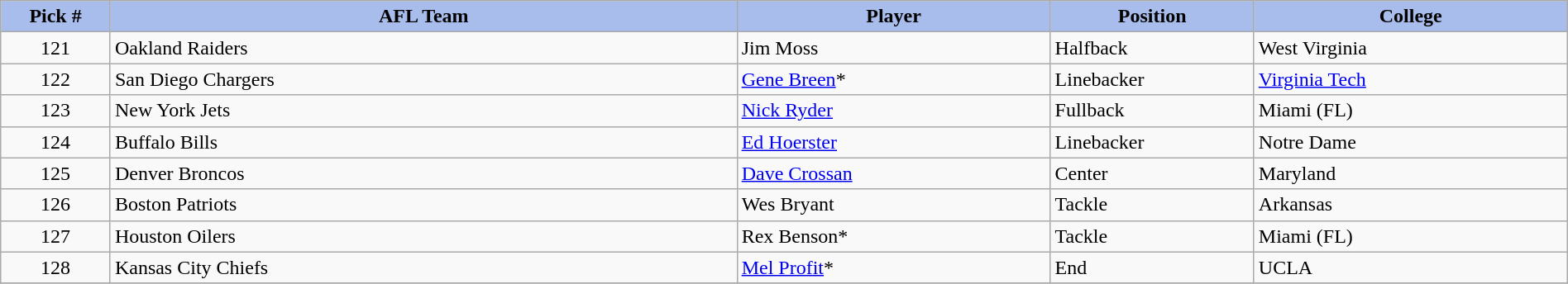<table class="wikitable sortable sortable" style="width: 100%">
<tr>
<th style="background:#A8BDEC;" width=7%>Pick #</th>
<th width=40% style="background:#A8BDEC;">AFL Team</th>
<th width=20% style="background:#A8BDEC;">Player</th>
<th width=13% style="background:#A8BDEC;">Position</th>
<th style="background:#A8BDEC;">College</th>
</tr>
<tr>
<td align=center>121</td>
<td>Oakland Raiders</td>
<td>Jim Moss</td>
<td>Halfback</td>
<td>West Virginia</td>
</tr>
<tr>
<td align=center>122</td>
<td>San Diego Chargers</td>
<td><a href='#'>Gene Breen</a>*</td>
<td>Linebacker</td>
<td><a href='#'>Virginia Tech</a></td>
</tr>
<tr>
<td align=center>123</td>
<td>New York Jets</td>
<td><a href='#'>Nick Ryder</a></td>
<td>Fullback</td>
<td>Miami (FL)</td>
</tr>
<tr>
<td align=center>124</td>
<td>Buffalo Bills</td>
<td><a href='#'>Ed Hoerster</a></td>
<td>Linebacker</td>
<td>Notre Dame</td>
</tr>
<tr>
<td align=center>125</td>
<td>Denver Broncos</td>
<td><a href='#'>Dave Crossan</a></td>
<td>Center</td>
<td>Maryland</td>
</tr>
<tr>
<td align=center>126</td>
<td>Boston Patriots</td>
<td>Wes Bryant</td>
<td>Tackle</td>
<td>Arkansas</td>
</tr>
<tr>
<td align=center>127</td>
<td>Houston Oilers</td>
<td>Rex Benson*</td>
<td>Tackle</td>
<td>Miami (FL)</td>
</tr>
<tr>
<td align=center>128</td>
<td>Kansas City Chiefs</td>
<td><a href='#'>Mel Profit</a>*</td>
<td>End</td>
<td>UCLA</td>
</tr>
<tr>
</tr>
</table>
